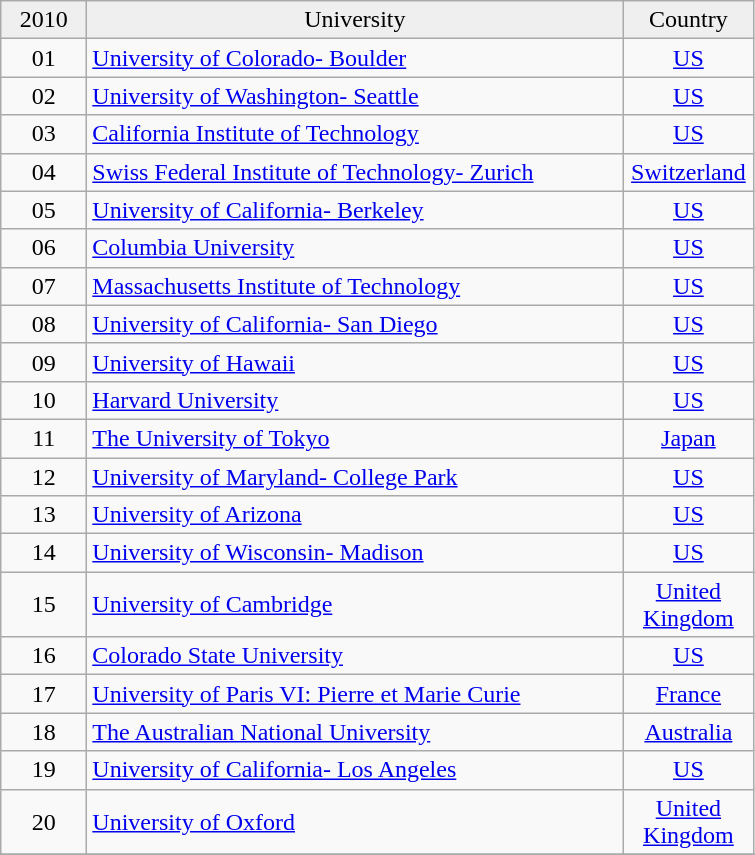<table class="wikitable sortable">
<tr bgColor="#efefef">
<td width="50" align="center">2010</td>
<td width="350" align="center">University</td>
<td width="80" align="center">Country</td>
</tr>
<tr>
<td width="50" align="center">01</td>
<td width="350" align="left"><a href='#'>University of Colorado- Boulder</a></td>
<td width="80" align="center"><a href='#'>US</a></td>
</tr>
<tr>
<td width="50" align="center">02</td>
<td width="350" align="left"><a href='#'>University of Washington- Seattle</a></td>
<td width="80" align="center"><a href='#'>US</a></td>
</tr>
<tr>
<td width="50" align="center">03</td>
<td width="350" align="left"><a href='#'>California Institute of Technology</a></td>
<td width="80" align="center"><a href='#'>US</a></td>
</tr>
<tr>
<td width="50" align="center">04</td>
<td width="350" align="left"><a href='#'>Swiss Federal Institute of Technology- Zurich</a></td>
<td width="80" align="center"><a href='#'>Switzerland</a></td>
</tr>
<tr>
<td width="50" align="center">05</td>
<td width="350" align="left"><a href='#'>University of California- Berkeley</a></td>
<td width="80" align="center"><a href='#'>US</a></td>
</tr>
<tr>
<td width="50" align="center">06</td>
<td width="350" align="left"><a href='#'>Columbia University</a></td>
<td width="80" align="center"><a href='#'>US</a></td>
</tr>
<tr>
<td width="50" align="center">07</td>
<td width="350" align="left"><a href='#'>Massachusetts Institute of Technology</a></td>
<td width="80" align="center"><a href='#'>US</a></td>
</tr>
<tr>
<td width="50" align="center">08</td>
<td width="350" align="left"><a href='#'>University of California- San Diego</a></td>
<td width="80" align="center"><a href='#'>US</a></td>
</tr>
<tr>
<td width="50" align="center">09</td>
<td width="350" align="left"><a href='#'>University of Hawaii</a></td>
<td width="80" align="center"><a href='#'>US</a></td>
</tr>
<tr>
<td width="50" align="center">10</td>
<td width="350" align="left"><a href='#'>Harvard University</a></td>
<td width="80" align="center"><a href='#'>US</a></td>
</tr>
<tr>
<td width="50" align="center">11</td>
<td width="350" align="left"><a href='#'>The University of Tokyo</a></td>
<td width="80" align="center"><a href='#'>Japan</a></td>
</tr>
<tr>
<td width="50" align="center">12</td>
<td width="350" align="left"><a href='#'>University of Maryland- College Park</a></td>
<td width="80" align="center"><a href='#'>US</a></td>
</tr>
<tr>
<td width="50" align="center">13</td>
<td width="350" align="left"><a href='#'>University of Arizona</a></td>
<td width="80" align="center"><a href='#'>US</a></td>
</tr>
<tr>
<td width="50" align="center">14</td>
<td width="350" align="left"><a href='#'>University of Wisconsin- Madison</a></td>
<td width="80" align="center"><a href='#'>US</a></td>
</tr>
<tr>
<td width="50" align="center">15</td>
<td width="350" align="left"><a href='#'>University of Cambridge</a></td>
<td width="80" align="center"><a href='#'>United Kingdom</a></td>
</tr>
<tr>
<td width="50" align="center">16</td>
<td width="350" align="left"><a href='#'>Colorado State University</a></td>
<td width="80" align="center"><a href='#'>US</a></td>
</tr>
<tr>
<td width="50" align="center">17</td>
<td width="350" align="left"><a href='#'>University of Paris VI: Pierre et Marie Curie</a></td>
<td width="80" align="center"><a href='#'>France</a></td>
</tr>
<tr>
<td width="50" align="center">18</td>
<td width="350" align="left"><a href='#'>The Australian National University</a></td>
<td width="80" align="center"><a href='#'>Australia</a></td>
</tr>
<tr>
<td width="50" align="center">19</td>
<td width="350" align="left"><a href='#'>University of California- Los Angeles</a></td>
<td width="80" align="center"><a href='#'>US</a></td>
</tr>
<tr>
<td width="50" align="center">20</td>
<td width="350" align="left"><a href='#'>University of Oxford</a></td>
<td width="80" align="center"><a href='#'>United Kingdom</a></td>
</tr>
<tr>
</tr>
</table>
